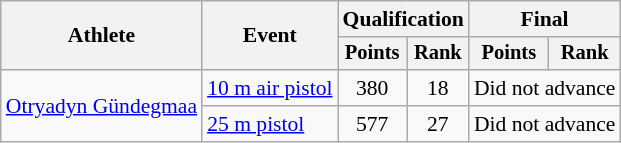<table class="wikitable" style="font-size:90%">
<tr>
<th rowspan="2">Athlete</th>
<th rowspan="2">Event</th>
<th colspan=2>Qualification</th>
<th colspan=2>Final</th>
</tr>
<tr style="font-size:95%">
<th>Points</th>
<th>Rank</th>
<th>Points</th>
<th>Rank</th>
</tr>
<tr align=center>
<td align=left rowspan=2><a href='#'>Otryadyn Gündegmaa</a></td>
<td align=left><a href='#'>10 m air pistol</a></td>
<td>380</td>
<td>18</td>
<td colspan=2>Did not advance</td>
</tr>
<tr align=center>
<td align=left><a href='#'>25 m pistol</a></td>
<td>577</td>
<td>27</td>
<td colspan=2>Did not advance</td>
</tr>
</table>
